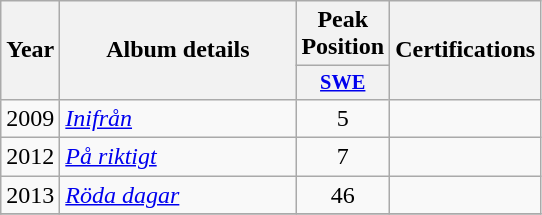<table class="wikitable">
<tr>
<th rowspan="2" width=10>Year</th>
<th rowspan="2" style="width:150px;">Album details</th>
<th colspan="1">Peak Position</th>
<th rowspan="2" style="width:80px;">Certifications</th>
</tr>
<tr>
<th style="width:3em;font-size:85%"><a href='#'>SWE</a><br></th>
</tr>
<tr>
<td>2009</td>
<td><em><a href='#'>Inifrån</a></em></td>
<td style="text-align:center;">5</td>
<td></td>
</tr>
<tr>
<td>2012</td>
<td><em><a href='#'>På riktigt</a></em></td>
<td style="text-align:center;">7</td>
<td></td>
</tr>
<tr>
<td>2013</td>
<td><em><a href='#'>Röda dagar</a></em></td>
<td style="text-align:center;">46</td>
<td></td>
</tr>
<tr>
</tr>
</table>
